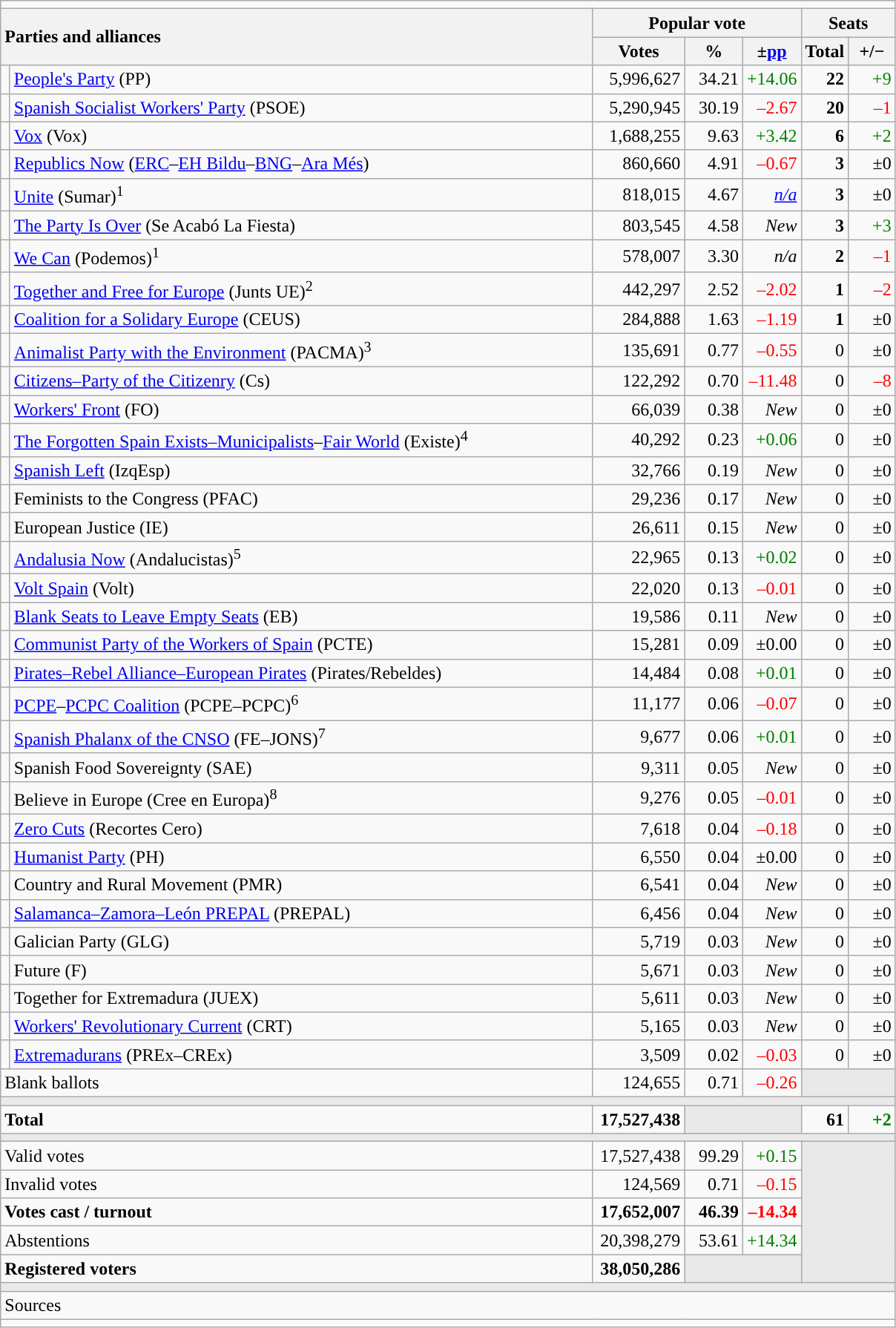<table class="wikitable" style="text-align:right;">
<tr>
<td colspan="7"></td>
</tr>
<tr>
<th style="text-align:left;" rowspan="2" colspan="2" width="525">Parties and alliances</th>
<th colspan="3">Popular vote</th>
<th colspan="2">Seats</th>
</tr>
<tr>
<th width="75">Votes</th>
<th width="45">%</th>
<th width="45">±<a href='#'>pp</a></th>
<th width="35">Total</th>
<th width="35">+/−</th>
</tr>
<tr>
<td width="1" style="color:inherit;background:"></td>
<td align="left"><a href='#'>People's Party</a> (PP)</td>
<td>5,996,627</td>
<td>34.21</td>
<td style="color:green;">+14.06</td>
<td><strong>22</strong></td>
<td style="color:green;">+9</td>
</tr>
<tr>
<td style="color:inherit;background:"></td>
<td align="left"><a href='#'>Spanish Socialist Workers' Party</a> (PSOE)</td>
<td>5,290,945</td>
<td>30.19</td>
<td style="color:red;">–2.67</td>
<td><strong>20</strong></td>
<td style="color:red;">–1</td>
</tr>
<tr>
<td style="color:inherit;background:"></td>
<td align="left"><a href='#'>Vox</a> (Vox)</td>
<td>1,688,255</td>
<td>9.63</td>
<td style="color:green;">+3.42</td>
<td><strong>6</strong></td>
<td style="color:green;">+2</td>
</tr>
<tr>
<td style="color:inherit;background:"></td>
<td align="left"><a href='#'>Republics Now</a> (<a href='#'>ERC</a>–<a href='#'>EH Bildu</a>–<a href='#'>BNG</a>–<a href='#'>Ara Més</a>)</td>
<td>860,660</td>
<td>4.91</td>
<td style="color:red;">–0.67</td>
<td><strong>3</strong></td>
<td>±0</td>
</tr>
<tr>
<td style="color:inherit;background:"></td>
<td align="left"><a href='#'>Unite</a> (Sumar)<sup>1</sup></td>
<td>818,015</td>
<td>4.67</td>
<td><em><a href='#'>n/a</a></em></td>
<td><strong>3</strong></td>
<td>±0</td>
</tr>
<tr>
<td style="color:inherit;background:"></td>
<td align="left"><a href='#'>The Party Is Over</a> (Se Acabó La Fiesta)</td>
<td>803,545</td>
<td>4.58</td>
<td><em>New</em></td>
<td><strong>3</strong></td>
<td style="color:green;">+3</td>
</tr>
<tr>
<td style="color:inherit;background:"></td>
<td align="left"><a href='#'>We Can</a> (Podemos)<sup>1</sup></td>
<td>578,007</td>
<td>3.30</td>
<td><em>n/a</em></td>
<td><strong>2</strong></td>
<td style="color:red;">–1</td>
</tr>
<tr>
<td style="color:inherit;background:"></td>
<td align="left"><a href='#'>Together and Free for Europe</a> (Junts UE)<sup>2</sup></td>
<td>442,297</td>
<td>2.52</td>
<td style="color:red;">–2.02</td>
<td><strong>1</strong></td>
<td style="color:red;">–2</td>
</tr>
<tr>
<td style="color:inherit;background:"></td>
<td align="left"><a href='#'>Coalition for a Solidary Europe</a> (CEUS)</td>
<td>284,888</td>
<td>1.63</td>
<td style="color:red;">–1.19</td>
<td><strong>1</strong></td>
<td>±0</td>
</tr>
<tr>
<td style="color:inherit;background:"></td>
<td align="left"><a href='#'>Animalist Party with the Environment</a> (PACMA)<sup>3</sup></td>
<td>135,691</td>
<td>0.77</td>
<td style="color:red;">–0.55</td>
<td>0</td>
<td>±0</td>
</tr>
<tr>
<td style="color:inherit;background:"></td>
<td align="left"><a href='#'>Citizens–Party of the Citizenry</a> (Cs)</td>
<td>122,292</td>
<td>0.70</td>
<td style="color:red;">–11.48</td>
<td>0</td>
<td style="color:red;">–8</td>
</tr>
<tr>
<td style="color:inherit;background:"></td>
<td align="left"><a href='#'>Workers' Front</a> (FO)</td>
<td>66,039</td>
<td>0.38</td>
<td><em>New</em></td>
<td>0</td>
<td>±0</td>
</tr>
<tr>
<td style="color:inherit;background:"></td>
<td align="left"><a href='#'>The Forgotten Spain Exists–Municipalists</a>–<a href='#'>Fair World</a> (Existe)<sup>4</sup></td>
<td>40,292</td>
<td>0.23</td>
<td style="color:green;">+0.06</td>
<td>0</td>
<td>±0</td>
</tr>
<tr>
<td style="color:inherit;background:"></td>
<td align="left"><a href='#'>Spanish Left</a> (IzqEsp)</td>
<td>32,766</td>
<td>0.19</td>
<td><em>New</em></td>
<td>0</td>
<td>±0</td>
</tr>
<tr>
<td style="color:inherit;background:"></td>
<td align="left">Feminists to the Congress (PFAC)</td>
<td>29,236</td>
<td>0.17</td>
<td><em>New</em></td>
<td>0</td>
<td>±0</td>
</tr>
<tr>
<td style="color:inherit;background:"></td>
<td align="left">European Justice (IE)</td>
<td>26,611</td>
<td>0.15</td>
<td><em>New</em></td>
<td>0</td>
<td>±0</td>
</tr>
<tr>
<td style="color:inherit;background:"></td>
<td align="left"><a href='#'>Andalusia Now</a> (Andalucistas)<sup>5</sup></td>
<td>22,965</td>
<td>0.13</td>
<td style="color:green;">+0.02</td>
<td>0</td>
<td>±0</td>
</tr>
<tr>
<td style="color:inherit;background:"></td>
<td align="left"><a href='#'>Volt Spain</a> (Volt)</td>
<td>22,020</td>
<td>0.13</td>
<td style="color:red;">–0.01</td>
<td>0</td>
<td>±0</td>
</tr>
<tr>
<td style="color:inherit;background:"></td>
<td align="left"><a href='#'>Blank Seats to Leave Empty Seats</a> (EB)</td>
<td>19,586</td>
<td>0.11</td>
<td><em>New</em></td>
<td>0</td>
<td>±0</td>
</tr>
<tr>
<td style="color:inherit;background:"></td>
<td align="left"><a href='#'>Communist Party of the Workers of Spain</a> (PCTE)</td>
<td>15,281</td>
<td>0.09</td>
<td>±0.00</td>
<td>0</td>
<td>±0</td>
</tr>
<tr>
<td style="color:inherit;background:"></td>
<td align="left"><a href='#'>Pirates–Rebel Alliance–European Pirates</a> (Pirates/Rebeldes)</td>
<td>14,484</td>
<td>0.08</td>
<td style="color:green;">+0.01</td>
<td>0</td>
<td>±0</td>
</tr>
<tr>
<td style="color:inherit;background:"></td>
<td align="left"><a href='#'>PCPE</a>–<a href='#'>PCPC Coalition</a> (PCPE–PCPC)<sup>6</sup></td>
<td>11,177</td>
<td>0.06</td>
<td style="color:red;">–0.07</td>
<td>0</td>
<td>±0</td>
</tr>
<tr>
<td style="color:inherit;background:"></td>
<td align="left"><a href='#'>Spanish Phalanx of the CNSO</a> (FE–JONS)<sup>7</sup></td>
<td>9,677</td>
<td>0.06</td>
<td style="color:green;">+0.01</td>
<td>0</td>
<td>±0</td>
</tr>
<tr>
<td style="color:inherit;background:"></td>
<td align="left">Spanish Food Sovereignty (SAE)</td>
<td>9,311</td>
<td>0.05</td>
<td><em>New</em></td>
<td>0</td>
<td>±0</td>
</tr>
<tr>
<td style="color:inherit;background:"></td>
<td align="left">Believe in Europe (Cree en Europa)<sup>8</sup></td>
<td>9,276</td>
<td>0.05</td>
<td style="color:red;">–0.01</td>
<td>0</td>
<td>±0</td>
</tr>
<tr>
<td style="color:inherit;background:"></td>
<td align="left"><a href='#'>Zero Cuts</a> (Recortes Cero)</td>
<td>7,618</td>
<td>0.04</td>
<td style="color:red;">–0.18</td>
<td>0</td>
<td>±0</td>
</tr>
<tr>
<td style="color:inherit;background:"></td>
<td align="left"><a href='#'>Humanist Party</a> (PH)</td>
<td>6,550</td>
<td>0.04</td>
<td>±0.00</td>
<td>0</td>
<td>±0</td>
</tr>
<tr>
<td style="color:inherit;background:"></td>
<td align="left">Country and Rural Movement (PMR)</td>
<td>6,541</td>
<td>0.04</td>
<td><em>New</em></td>
<td>0</td>
<td>±0</td>
</tr>
<tr>
<td style="color:inherit;background:"></td>
<td align="left"><a href='#'>Salamanca–Zamora–León PREPAL</a> (PREPAL)</td>
<td>6,456</td>
<td>0.04</td>
<td><em>New</em></td>
<td>0</td>
<td>±0</td>
</tr>
<tr>
<td style="color:inherit;background:"></td>
<td align="left">Galician Party (GLG)</td>
<td>5,719</td>
<td>0.03</td>
<td><em>New</em></td>
<td>0</td>
<td>±0</td>
</tr>
<tr>
<td style="color:inherit;background:"></td>
<td align="left">Future (F)</td>
<td>5,671</td>
<td>0.03</td>
<td><em>New</em></td>
<td>0</td>
<td>±0</td>
</tr>
<tr>
<td style="color:inherit;background:"></td>
<td align="left">Together for Extremadura (JUEX)</td>
<td>5,611</td>
<td>0.03</td>
<td><em>New</em></td>
<td>0</td>
<td>±0</td>
</tr>
<tr>
<td style="color:inherit;background:"></td>
<td align="left"><a href='#'>Workers' Revolutionary Current</a> (CRT)</td>
<td>5,165</td>
<td>0.03</td>
<td><em>New</em></td>
<td>0</td>
<td>±0</td>
</tr>
<tr>
<td style="color:inherit;background:"></td>
<td align="left"><a href='#'>Extremadurans</a> (PREx–CREx)</td>
<td>3,509</td>
<td>0.02</td>
<td style="color:red;">–0.03</td>
<td>0</td>
<td>±0</td>
</tr>
<tr>
<td align="left" colspan="2">Blank ballots</td>
<td>124,655</td>
<td>0.71</td>
<td style="color:red;">–0.26</td>
<td bgcolor="#E9E9E9" colspan="2"></td>
</tr>
<tr>
<td colspan="7" bgcolor="#E9E9E9"></td>
</tr>
<tr style="font-weight:bold;">
<td align="left" colspan="2">Total</td>
<td>17,527,438</td>
<td bgcolor="#E9E9E9" colspan="2"></td>
<td>61</td>
<td style="color:green;">+2</td>
</tr>
<tr>
<td colspan="7" bgcolor="#E9E9E9"></td>
</tr>
<tr>
<td align="left" colspan="2">Valid votes</td>
<td>17,527,438</td>
<td>99.29</td>
<td style="color:green;">+0.15</td>
<td bgcolor="#E9E9E9" colspan="2" rowspan="5"></td>
</tr>
<tr>
<td align="left" colspan="2">Invalid votes</td>
<td>124,569</td>
<td>0.71</td>
<td style="color:red;">–0.15</td>
</tr>
<tr style="font-weight:bold;">
<td align="left" colspan="2">Votes cast / turnout</td>
<td>17,652,007</td>
<td>46.39</td>
<td style="color:red;">–14.34</td>
</tr>
<tr>
<td align="left" colspan="2">Abstentions</td>
<td>20,398,279</td>
<td>53.61</td>
<td style="color:green;">+14.34</td>
</tr>
<tr style="font-weight:bold;">
<td align="left" colspan="2">Registered voters</td>
<td>38,050,286</td>
<td bgcolor="#E9E9E9" colspan="2"></td>
</tr>
<tr>
<td colspan="7" bgcolor="#E9E9E9"></td>
</tr>
<tr>
<td align="left" colspan="7">Sources</td>
</tr>
<tr>
<td colspan="7" style="text-align:left; max-width:790px;"></td>
</tr>
</table>
